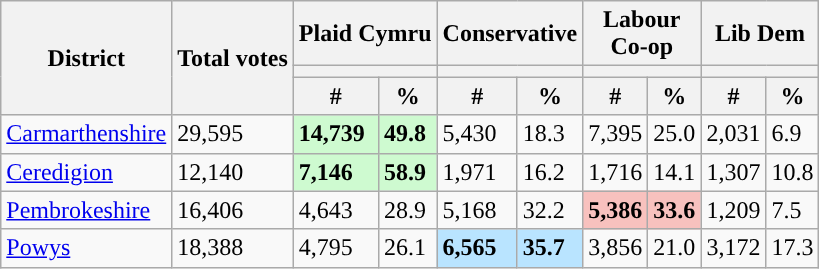<table class="wikitable sortable">
<tr>
<th rowspan=3>District</th>
<th rowspan=3>Total votes</th>
<th colspan="2">Plaid Cymru</th>
<th colspan="2">Conservative</th>
<th colspan="2">Labour<br>Co-op</th>
<th colspan="2">Lib Dem</th>
</tr>
<tr>
<th colspan="2" style="background:"></th>
<th colspan="2" style="background:"></th>
<th colspan="2" style="background:"></th>
<th colspan="2" style="background:"></th>
</tr>
<tr>
<th>#</th>
<th>%</th>
<th>#</th>
<th>%</th>
<th>#</th>
<th>%</th>
<th>#</th>
<th>%</th>
</tr>
<tr>
<td><a href='#'>Carmarthenshire</a></td>
<td>29,595</td>
<td style="background:#cefad0;"><strong>14,739</strong></td>
<td style="background:#cefad0;"><strong>49.8</strong></td>
<td>5,430</td>
<td>18.3</td>
<td>7,395</td>
<td>25.0</td>
<td>2,031</td>
<td>6.9</td>
</tr>
<tr>
<td><a href='#'>Ceredigion</a></td>
<td>12,140</td>
<td style="background:#cefad0;"><strong>7,146</strong></td>
<td style="background:#cefad0;"><strong>58.9</strong></td>
<td>1,971</td>
<td>16.2</td>
<td>1,716</td>
<td>14.1</td>
<td>1,307</td>
<td>10.8</td>
</tr>
<tr>
<td><a href='#'>Pembrokeshire</a></td>
<td>16,406</td>
<td>4,643</td>
<td>28.9</td>
<td>5,168</td>
<td>32.2</td>
<td style="background:#F8C1BE;"><strong>5,386</strong></td>
<td style="background:#F8C1BE;"><strong>33.6</strong></td>
<td>1,209</td>
<td>7.5</td>
</tr>
<tr>
<td><a href='#'>Powys</a></td>
<td>18,388</td>
<td>4,795</td>
<td>26.1</td>
<td style="background:#B9E4FF;"><strong>6,565</strong></td>
<td style="background:#B9E4FF;"><strong>35.7</strong></td>
<td>3,856</td>
<td>21.0</td>
<td>3,172</td>
<td>17.3</td>
</tr>
</table>
